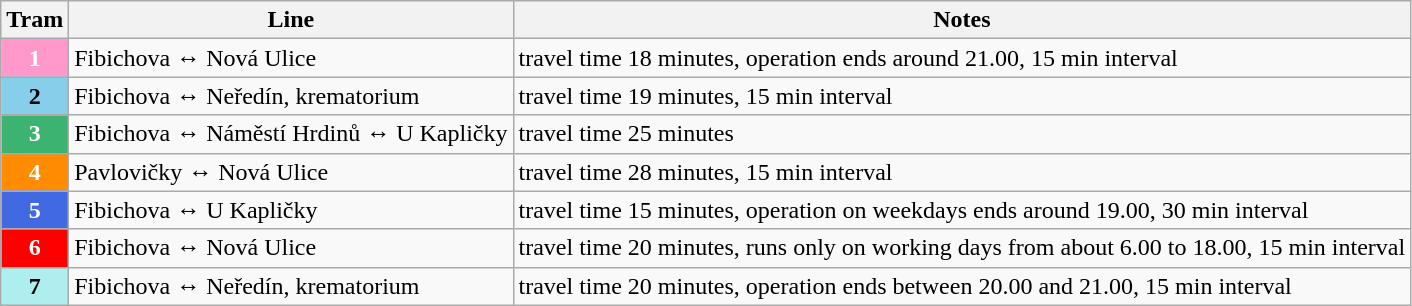<table class="wikitable">
<tr>
<th>Tram</th>
<th>Line</th>
<th>Notes</th>
</tr>
<tr>
<td align="center" style="color: white; background-color: #ff99cc"><strong>1</strong></td>
<td>Fibichova ↔ Nová Ulice</td>
<td>travel time 18 minutes, operation ends around 21.00, 15 min interval</td>
</tr>
<tr>
<td align="center" style="color: black; background-color: #87CEEB"><strong>2</strong></td>
<td>Fibichova ↔ Neředín, krematorium</td>
<td>travel time 19 minutes, 15 min interval</td>
</tr>
<tr>
<td align="center" style="color: white; background-color: #3CB371"><strong>3</strong></td>
<td>Fibichova ↔ Náměstí Hrdinů ↔ U Kapličky</td>
<td>travel time 25 minutes</td>
</tr>
<tr>
<td align="center" style="color: white; background-color: #ff8c00"><strong>4</strong></td>
<td>Pavlovičky ↔ Nová Ulice</td>
<td>travel time 28 minutes, 15 min interval</td>
</tr>
<tr>
<td align="center" style="color: white; background-color: #4169E1"><strong>5</strong></td>
<td>Fibichova ↔ U Kapličky</td>
<td>travel time 15 minutes, operation on weekdays ends around 19.00, 30 min interval</td>
</tr>
<tr>
<td align="center" style="color: white; background-color: #ff0000"><strong>6</strong></td>
<td>Fibichova ↔ Nová Ulice</td>
<td>travel time 20 minutes, runs only on working days from about 6.00 to 18.00, 15 min interval</td>
</tr>
<tr>
<td align="center" style="color: black; background-color: #AFEEEE"><strong>7</strong></td>
<td>Fibichova ↔ Neředín, krematorium</td>
<td>travel time 20 minutes, operation ends between 20.00 and 21.00, 15 min interval</td>
</tr>
</table>
